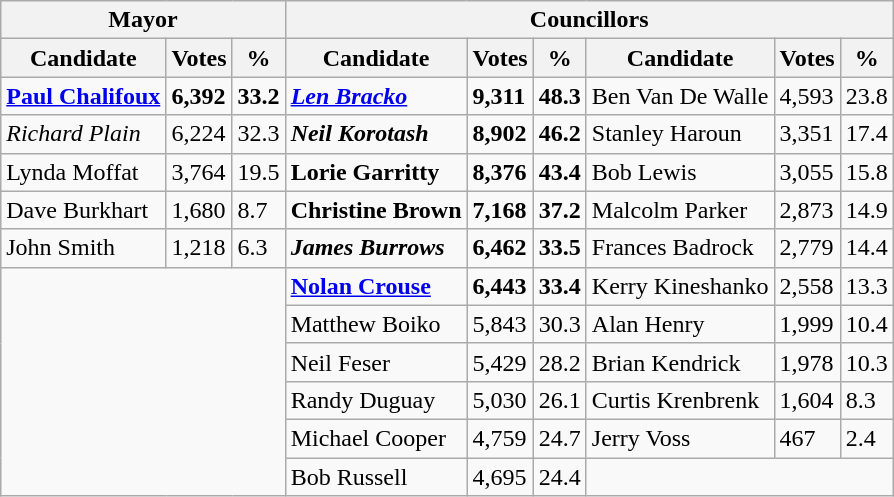<table class="wikitable collapsible collapsed" align="right">
<tr>
<th colspan=3>Mayor</th>
<th colspan=6>Councillors</th>
</tr>
<tr>
<th>Candidate</th>
<th>Votes</th>
<th>%</th>
<th>Candidate</th>
<th>Votes</th>
<th>%</th>
<th>Candidate</th>
<th>Votes</th>
<th>%</th>
</tr>
<tr>
<td><strong><a href='#'>Paul Chalifoux</a></strong></td>
<td><strong>6,392</strong></td>
<td><strong>33.2</strong></td>
<td><strong><em><a href='#'>Len Bracko</a></em></strong></td>
<td><strong>9,311</strong></td>
<td><strong>48.3</strong></td>
<td>Ben Van De Walle</td>
<td>4,593</td>
<td>23.8</td>
</tr>
<tr>
<td><em>Richard Plain</em></td>
<td>6,224</td>
<td>32.3</td>
<td><strong><em>Neil Korotash</em></strong></td>
<td><strong>8,902</strong></td>
<td><strong>46.2</strong></td>
<td>Stanley Haroun</td>
<td>3,351</td>
<td>17.4</td>
</tr>
<tr>
<td>Lynda Moffat</td>
<td>3,764</td>
<td>19.5</td>
<td><strong>Lorie Garritty</strong></td>
<td><strong>8,376</strong></td>
<td><strong>43.4</strong></td>
<td>Bob Lewis</td>
<td>3,055</td>
<td>15.8</td>
</tr>
<tr>
<td>Dave Burkhart</td>
<td>1,680</td>
<td>8.7</td>
<td><strong>Christine Brown</strong></td>
<td><strong>7,168</strong></td>
<td><strong>37.2</strong></td>
<td>Malcolm Parker</td>
<td>2,873</td>
<td>14.9</td>
</tr>
<tr>
<td>John Smith</td>
<td>1,218</td>
<td>6.3</td>
<td><strong><em>James Burrows</em></strong></td>
<td><strong>6,462</strong></td>
<td><strong>33.5</strong></td>
<td>Frances Badrock</td>
<td>2,779</td>
<td>14.4</td>
</tr>
<tr>
<td rowspan=6 colspan=3></td>
<td><strong><a href='#'>Nolan Crouse</a></strong></td>
<td><strong>6,443</strong></td>
<td><strong>33.4</strong></td>
<td>Kerry Kineshanko</td>
<td>2,558</td>
<td>13.3</td>
</tr>
<tr>
<td>Matthew Boiko</td>
<td>5,843</td>
<td>30.3</td>
<td>Alan Henry</td>
<td>1,999</td>
<td>10.4</td>
</tr>
<tr>
<td>Neil Feser</td>
<td>5,429</td>
<td>28.2</td>
<td>Brian Kendrick</td>
<td>1,978</td>
<td>10.3</td>
</tr>
<tr>
<td>Randy Duguay</td>
<td>5,030</td>
<td>26.1</td>
<td>Curtis Krenbrenk</td>
<td>1,604</td>
<td>8.3</td>
</tr>
<tr>
<td>Michael Cooper</td>
<td>4,759</td>
<td>24.7</td>
<td>Jerry Voss</td>
<td>467</td>
<td>2.4</td>
</tr>
<tr>
<td>Bob Russell</td>
<td>4,695</td>
<td>24.4</td>
</tr>
</table>
